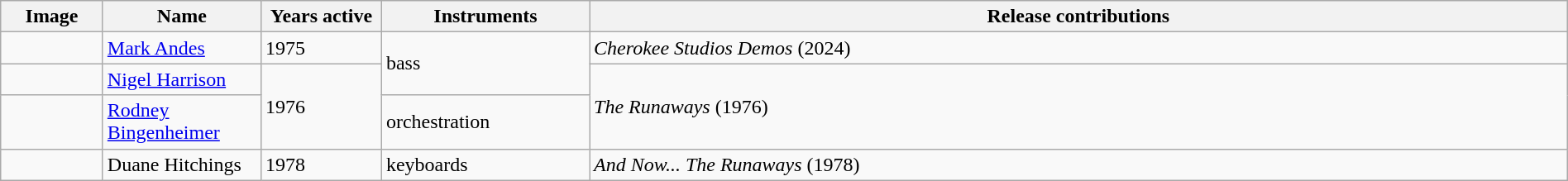<table class="wikitable" width="100%" border="1">
<tr>
<th width="75">Image</th>
<th width="120">Name</th>
<th width="90">Years active</th>
<th width="160">Instruments</th>
<th>Release contributions</th>
</tr>
<tr>
<td></td>
<td><a href='#'>Mark Andes</a></td>
<td>1975</td>
<td rowspan="2">bass</td>
<td><em>Cherokee Studios Demos</em> (2024)</td>
</tr>
<tr>
<td></td>
<td><a href='#'>Nigel Harrison</a></td>
<td rowspan="2">1976</td>
<td rowspan="2"><em>The Runaways</em> (1976)</td>
</tr>
<tr>
<td></td>
<td><a href='#'>Rodney Bingenheimer</a></td>
<td>orchestration</td>
</tr>
<tr>
<td></td>
<td>Duane Hitchings</td>
<td>1978</td>
<td>keyboards</td>
<td><em>And Now... The Runaways</em> (1978)</td>
</tr>
</table>
